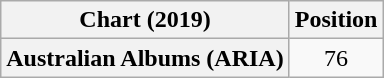<table class="wikitable plainrowheaders" style="text-align:center">
<tr>
<th scope="col">Chart (2019)</th>
<th scope="col">Position</th>
</tr>
<tr>
<th scope="row">Australian Albums (ARIA)</th>
<td>76</td>
</tr>
</table>
